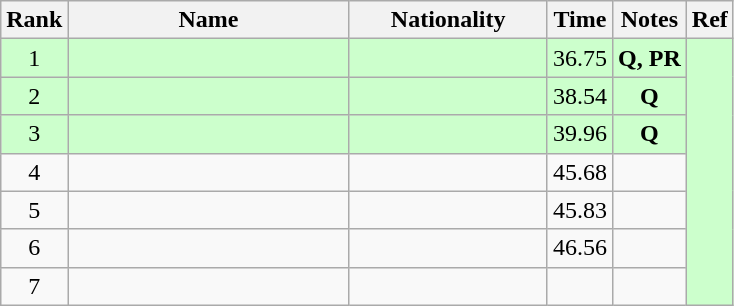<table class="wikitable sortable" style="text-align:center">
<tr>
<th>Rank</th>
<th style="width:180px">Name</th>
<th style="width:125px">Nationality</th>
<th>Time</th>
<th>Notes</th>
<th>Ref</th>
</tr>
<tr style="background:#cfc;">
<td>1</td>
<td style="text-align:left;"></td>
<td style="text-align:left;"></td>
<td>36.75</td>
<td><strong>Q, PR</strong></td>
<td rowspan=7></td>
</tr>
<tr style="background:#cfc;">
<td>2</td>
<td style="text-align:left;"></td>
<td style="text-align:left;"></td>
<td>38.54</td>
<td><strong>Q</strong></td>
</tr>
<tr style="background:#cfc;">
<td>3</td>
<td style="text-align:left;"></td>
<td style="text-align:left;"></td>
<td>39.96</td>
<td><strong>Q</strong></td>
</tr>
<tr>
<td>4</td>
<td style="text-align:left;"></td>
<td style="text-align:left;"></td>
<td>45.68</td>
<td></td>
</tr>
<tr>
<td>5</td>
<td style="text-align:left;"></td>
<td style="text-align:left;"></td>
<td>45.83</td>
<td></td>
</tr>
<tr>
<td>6</td>
<td style="text-align:left;"></td>
<td style="text-align:left;"></td>
<td>46.56</td>
<td></td>
</tr>
<tr>
<td>7</td>
<td style="text-align:left;"></td>
<td style="text-align:left;"></td>
<td></td>
<td></td>
</tr>
</table>
